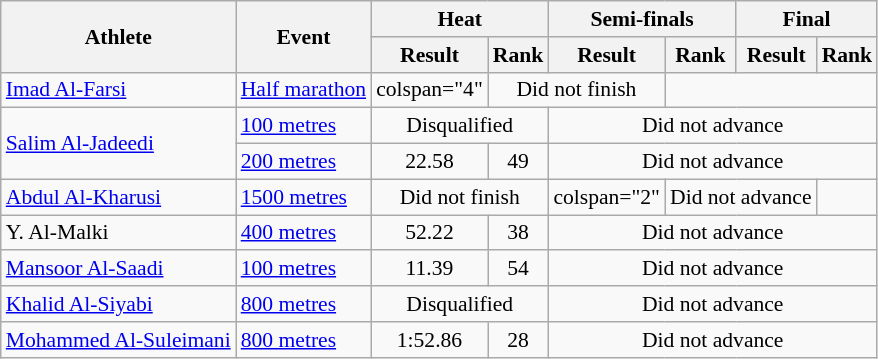<table class="wikitable" style="font-size:90%; text-align:center">
<tr>
<th rowspan="2">Athlete</th>
<th rowspan="2">Event</th>
<th colspan="2">Heat</th>
<th colspan="2">Semi-finals</th>
<th colspan="2">Final</th>
</tr>
<tr>
<th>Result</th>
<th>Rank</th>
<th>Result</th>
<th>Rank</th>
<th>Result</th>
<th>Rank</th>
</tr>
<tr>
<td align="left"><a href='#'>Imad Al-Farsi</a></td>
<td align="left"><a href='#'>Half marathon</a></td>
<td>colspan="4" </td>
<td colspan="2">Did not finish</td>
</tr>
<tr>
<td align="left" rowspan=2><a href='#'>Salim Al-Jadeedi</a></td>
<td align="left"><a href='#'>100 metres</a></td>
<td colspan="2">Disqualified</td>
<td colspan="4">Did not advance</td>
</tr>
<tr>
<td align="left"><a href='#'>200 metres</a></td>
<td>22.58</td>
<td>49</td>
<td colspan="4">Did not advance</td>
</tr>
<tr>
<td align="left"><a href='#'>Abdul Al-Kharusi</a></td>
<td align="left"><a href='#'>1500 metres</a></td>
<td colspan="2">Did not finish</td>
<td>colspan="2" </td>
<td colspan="2">Did not advance</td>
</tr>
<tr>
<td align="left">Y. Al-Malki</td>
<td align="left"><a href='#'>400 metres</a></td>
<td>52.22</td>
<td>38</td>
<td colspan="4">Did not advance</td>
</tr>
<tr>
<td align="left"><a href='#'>Mansoor Al-Saadi</a></td>
<td align="left"><a href='#'>100 metres</a></td>
<td>11.39</td>
<td>54</td>
<td colspan="4">Did not advance</td>
</tr>
<tr>
<td align="left"><a href='#'>Khalid Al-Siyabi</a></td>
<td align="left"><a href='#'>800 metres</a></td>
<td colspan="2">Disqualified</td>
<td colspan="4">Did not advance</td>
</tr>
<tr>
<td align="left"><a href='#'>Mohammed Al-Suleimani</a></td>
<td align="left"><a href='#'>800 metres</a></td>
<td>1:52.86</td>
<td>28</td>
<td colspan="4">Did not advance</td>
</tr>
</table>
